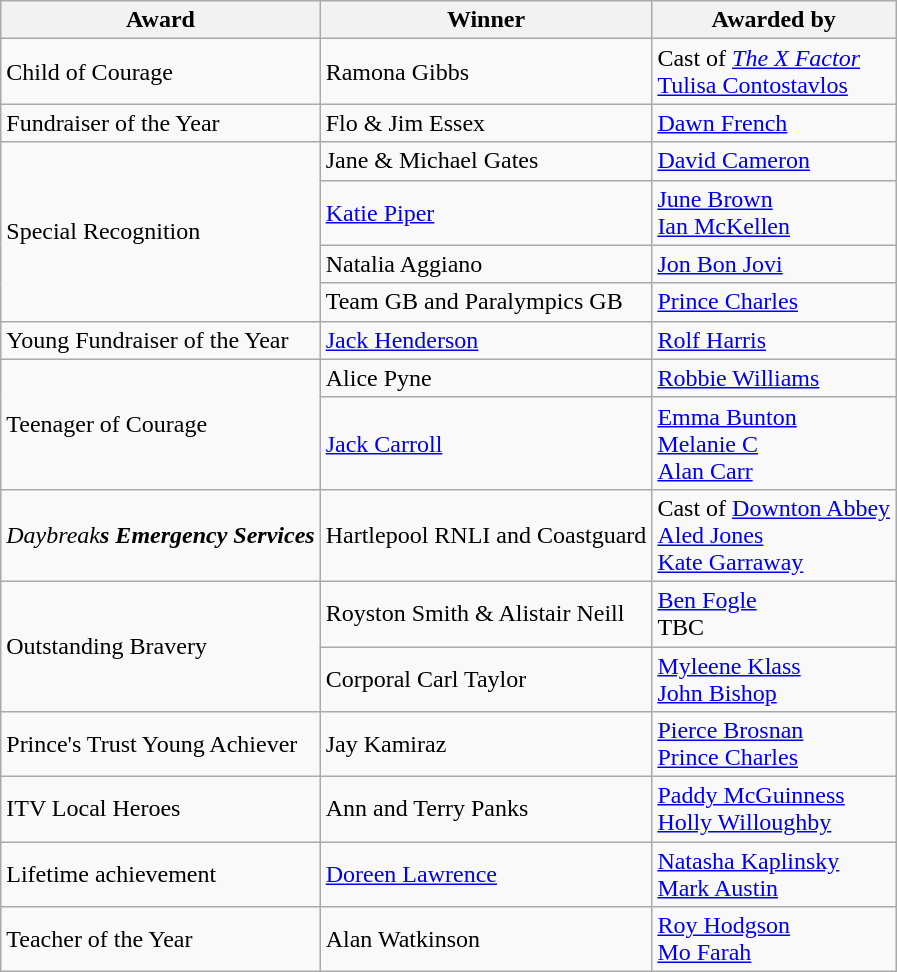<table class="wikitable sortable">
<tr>
<th>Award</th>
<th>Winner</th>
<th>Awarded by</th>
</tr>
<tr>
<td>Child of Courage</td>
<td>Ramona Gibbs</td>
<td>Cast of <em><a href='#'>The X Factor</a></em><br><a href='#'>Tulisa Contostavlos</a></td>
</tr>
<tr>
<td>Fundraiser of the Year</td>
<td>Flo & Jim Essex</td>
<td><a href='#'>Dawn French</a></td>
</tr>
<tr>
<td rowspan=4>Special Recognition</td>
<td>Jane & Michael Gates</td>
<td><a href='#'>David Cameron</a></td>
</tr>
<tr>
<td><a href='#'>Katie Piper</a></td>
<td><a href='#'>June Brown</a><br><a href='#'>Ian McKellen</a></td>
</tr>
<tr>
<td>Natalia Aggiano</td>
<td><a href='#'>Jon Bon Jovi</a></td>
</tr>
<tr>
<td>Team GB and Paralympics GB</td>
<td><a href='#'>Prince Charles</a></td>
</tr>
<tr>
<td>Young Fundraiser of the Year</td>
<td><a href='#'>Jack Henderson</a></td>
<td><a href='#'>Rolf Harris</a></td>
</tr>
<tr>
<td rowspan=2>Teenager of Courage</td>
<td>Alice Pyne</td>
<td><a href='#'>Robbie Williams</a></td>
</tr>
<tr>
<td><a href='#'>Jack Carroll</a></td>
<td><a href='#'>Emma Bunton</a><br><a href='#'>Melanie C</a><br><a href='#'>Alan Carr</a></td>
</tr>
<tr>
<td><em>Daybreak<strong>s Emergency Services</td>
<td>Hartlepool RNLI and Coastguard</td>
<td>Cast of <a href='#'>Downton Abbey</a><br><a href='#'>Aled Jones</a><br><a href='#'>Kate Garraway</a></td>
</tr>
<tr>
<td rowspan=2>Outstanding Bravery</td>
<td>Royston Smith & Alistair Neill</td>
<td><a href='#'>Ben Fogle</a><br>TBC</td>
</tr>
<tr>
<td>Corporal Carl Taylor</td>
<td><a href='#'>Myleene Klass</a><br><a href='#'>John Bishop</a></td>
</tr>
<tr>
<td>Prince's Trust Young Achiever</td>
<td>Jay Kamiraz</td>
<td><a href='#'>Pierce Brosnan</a><br><a href='#'>Prince Charles</a></td>
</tr>
<tr>
<td>ITV Local Heroes</td>
<td>Ann and Terry Panks</td>
<td><a href='#'>Paddy McGuinness</a><br><a href='#'>Holly Willoughby</a></td>
</tr>
<tr>
<td>Lifetime achievement</td>
<td><a href='#'>Doreen Lawrence</a></td>
<td><a href='#'>Natasha Kaplinsky</a><br><a href='#'>Mark Austin</a></td>
</tr>
<tr>
<td>Teacher of the Year</td>
<td>Alan Watkinson</td>
<td><a href='#'>Roy Hodgson</a><br><a href='#'>Mo Farah</a></td>
</tr>
</table>
